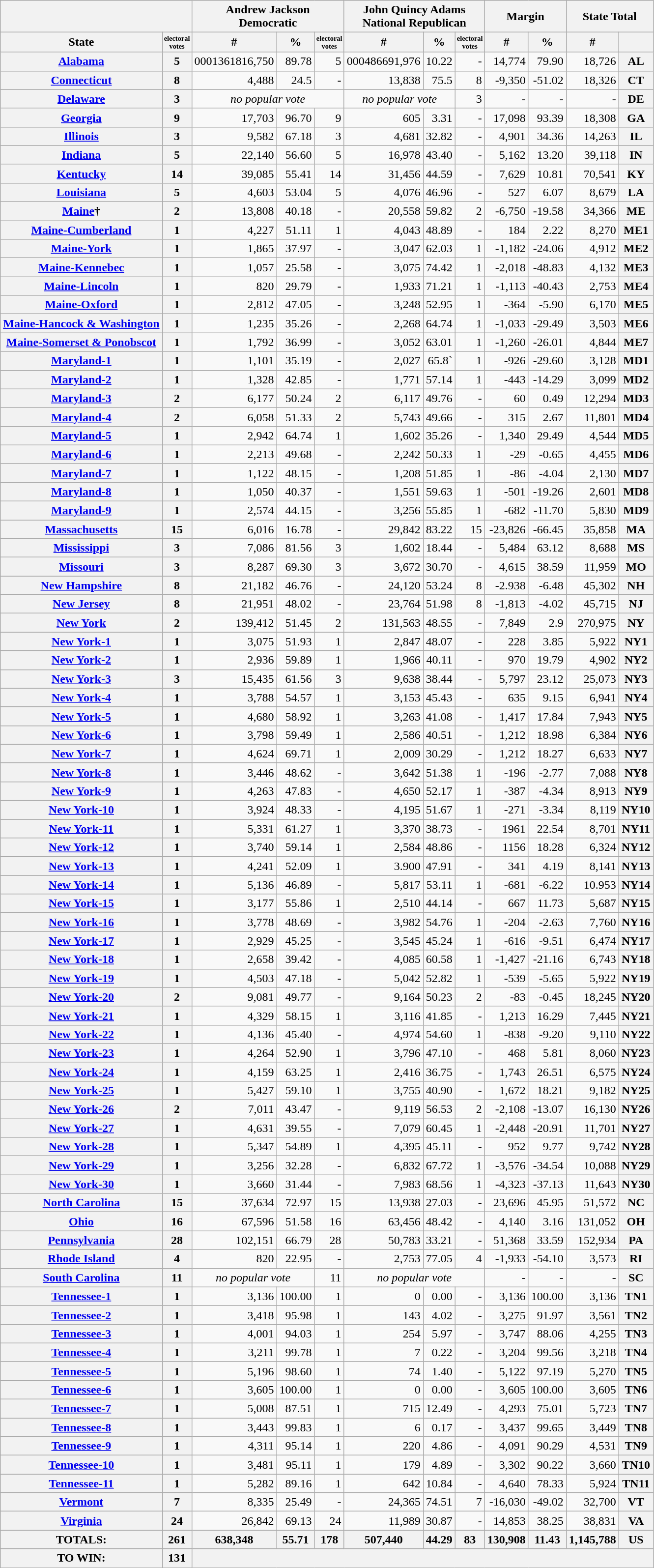<table class="wikitable sortable" style="text-align:right">
<tr>
<th colspan=2></th>
<th align=center colspan=3>Andrew Jackson<br>Democratic</th>
<th align=center colspan=3>John Quincy Adams<br>National Republican</th>
<th colspan="2">Margin</th>
<th align=center colspan=2>State Total</th>
</tr>
<tr>
<th align=center>State</th>
<th style="text-align:center; font-size: 60%" data-sort-type="number">electoral<br>votes</th>
<th align=center; data-sort-type="number">#</th>
<th align=center; data-sort-type="number">%</th>
<th style="text-align:center; font-size: 60%" data-sort-type="number">electoral<br>votes</th>
<th align=center; data-sort-type="number">#</th>
<th align=center; data-sort-type="number">%</th>
<th style="text-align:center; font-size: 60%">electoral<br>votes</th>
<th align=center; data-sort-type="number">#</th>
<th align=center; data-sort-type="number">%</th>
<th align=center; data-sort-type="number">#</th>
<th></th>
</tr>
<tr>
<th style"text-align:left"><a href='#'>Alabama</a></th>
<th>5</th>
<td><span>00013618</span>16,750</td>
<td>89.78</td>
<td>5</td>
<td><span>00048669</span>1,976</td>
<td>10.22</td>
<td>-</td>
<td>14,774</td>
<td>79.90</td>
<td>18,726</td>
<th>AL</th>
</tr>
<tr>
<th style"text-align:left"><a href='#'>Connecticut</a></th>
<th>8</th>
<td>4,488</td>
<td>24.5</td>
<td>-</td>
<td>13,838</td>
<td>75.5</td>
<td>8</td>
<td>-9,350</td>
<td>-51.02</td>
<td>18,326</td>
<th>CT</th>
</tr>
<tr>
<th style"text-align:left"><a href='#'>Delaware</a></th>
<th>3</th>
<td colspan=3 align=center><em>no popular vote</em></td>
<td colspan=2 align=center><em>no popular vote</em></td>
<td>3</td>
<td>-</td>
<td>-</td>
<td>-</td>
<th>DE</th>
</tr>
<tr>
<th style"text-align:left"><a href='#'>Georgia</a></th>
<th>9</th>
<td>17,703</td>
<td>96.70</td>
<td>9</td>
<td>605</td>
<td>3.31</td>
<td>-</td>
<td>17,098</td>
<td>93.39</td>
<td>18,308</td>
<th>GA</th>
</tr>
<tr>
<th style"text-align:left"><a href='#'>Illinois</a></th>
<th>3</th>
<td>9,582</td>
<td>67.18</td>
<td>3</td>
<td>4,681</td>
<td>32.82</td>
<td>-</td>
<td>4,901</td>
<td>34.36</td>
<td>14,263</td>
<th>IL</th>
</tr>
<tr>
<th style"text-align:left"><a href='#'>Indiana</a></th>
<th>5</th>
<td>22,140</td>
<td>56.60</td>
<td>5</td>
<td>16,978</td>
<td>43.40</td>
<td>-</td>
<td>5,162</td>
<td>13.20</td>
<td>39,118</td>
<th>IN</th>
</tr>
<tr>
<th style"text-align:left"><a href='#'>Kentucky</a></th>
<th>14</th>
<td>39,085</td>
<td>55.41</td>
<td>14</td>
<td>31,456</td>
<td>44.59</td>
<td>-</td>
<td>7,629</td>
<td>10.81</td>
<td>70,541</td>
<th>KY</th>
</tr>
<tr>
<th style"text-align:left"><a href='#'>Louisiana</a></th>
<th>5</th>
<td>4,603</td>
<td>53.04</td>
<td>5</td>
<td>4,076</td>
<td>46.96</td>
<td>-</td>
<td>527</td>
<td>6.07</td>
<td>8,679</td>
<th>LA</th>
</tr>
<tr>
<th style"text-align:left"><a href='#'>Maine</a>†</th>
<th>2</th>
<td>13,808</td>
<td>40.18</td>
<td>-</td>
<td>20,558</td>
<td>59.82</td>
<td>2</td>
<td>-6,750</td>
<td>-19.58</td>
<td>34,366</td>
<th>ME</th>
</tr>
<tr>
<th style"text-align:left"><a href='#'>Maine-Cumberland</a></th>
<th>1</th>
<td>4,227</td>
<td>51.11</td>
<td>1</td>
<td>4,043</td>
<td>48.89</td>
<td>-</td>
<td>184</td>
<td>2.22</td>
<td>8,270</td>
<th>ME1</th>
</tr>
<tr>
<th style"text-align:left"><a href='#'>Maine-York</a></th>
<th>1</th>
<td>1,865</td>
<td>37.97</td>
<td>-</td>
<td>3,047</td>
<td>62.03</td>
<td>1</td>
<td>-1,182</td>
<td>-24.06</td>
<td>4,912</td>
<th>ME2</th>
</tr>
<tr>
<th style"text-align:left"><a href='#'>Maine-Kennebec</a></th>
<th>1</th>
<td>1,057</td>
<td>25.58</td>
<td>-</td>
<td>3,075</td>
<td>74.42</td>
<td>1</td>
<td>-2,018</td>
<td>-48.83</td>
<td>4,132</td>
<th>ME3</th>
</tr>
<tr>
<th style"text-align:left"><a href='#'>Maine-Lincoln</a></th>
<th>1</th>
<td>820</td>
<td>29.79</td>
<td>-</td>
<td>1,933</td>
<td>71.21</td>
<td>1</td>
<td>-1,113</td>
<td>-40.43</td>
<td>2,753</td>
<th>ME4</th>
</tr>
<tr>
<th style"text-align:left"><a href='#'>Maine-Oxford</a></th>
<th>1</th>
<td>2,812</td>
<td>47.05</td>
<td>-</td>
<td>3,248</td>
<td>52.95</td>
<td>1</td>
<td>-364</td>
<td>-5.90</td>
<td>6,170</td>
<th>ME5</th>
</tr>
<tr>
<th style"text-align:left"><a href='#'>Maine-Hancock & Washington</a></th>
<th>1</th>
<td>1,235</td>
<td>35.26</td>
<td>-</td>
<td>2,268</td>
<td>64.74</td>
<td>1</td>
<td>-1,033</td>
<td>-29.49</td>
<td>3,503</td>
<th>ME6</th>
</tr>
<tr>
<th style"text-align:left"><a href='#'>Maine-Somerset & Ponobscot</a></th>
<th>1</th>
<td>1,792</td>
<td>36.99</td>
<td>-</td>
<td>3,052</td>
<td>63.01</td>
<td>1</td>
<td>-1,260</td>
<td>-26.01</td>
<td>4,844</td>
<th>ME7</th>
</tr>
<tr>
<th style"text-align:left"><a href='#'>Maryland-1</a></th>
<th>1</th>
<td>1,101</td>
<td>35.19</td>
<td>-</td>
<td>2,027</td>
<td>65.8`</td>
<td>1</td>
<td>-926</td>
<td>-29.60</td>
<td>3,128</td>
<th>MD1</th>
</tr>
<tr>
<th style"text-align:left"><a href='#'>Maryland-2</a></th>
<th>1</th>
<td>1,328</td>
<td>42.85</td>
<td>-</td>
<td>1,771</td>
<td>57.14</td>
<td>1</td>
<td>-443</td>
<td>-14.29</td>
<td>3,099</td>
<th>MD2</th>
</tr>
<tr>
<th style"text-align:left"><a href='#'>Maryland-3</a></th>
<th>2</th>
<td>6,177</td>
<td>50.24</td>
<td>2</td>
<td>6,117</td>
<td>49.76</td>
<td>-</td>
<td>60</td>
<td>0.49</td>
<td>12,294</td>
<th>MD3</th>
</tr>
<tr>
<th style"text-align:left"><a href='#'>Maryland-4</a></th>
<th>2</th>
<td>6,058</td>
<td>51.33</td>
<td>2</td>
<td>5,743</td>
<td>49.66</td>
<td>-</td>
<td>315</td>
<td>2.67</td>
<td>11,801</td>
<th>MD4</th>
</tr>
<tr>
<th style"text-align:left"><a href='#'>Maryland-5</a></th>
<th>1</th>
<td>2,942</td>
<td>64.74</td>
<td>1</td>
<td>1,602</td>
<td>35.26</td>
<td>-</td>
<td>1,340</td>
<td>29.49</td>
<td>4,544</td>
<th>MD5</th>
</tr>
<tr>
<th style"text-align:left"><a href='#'>Maryland-6</a></th>
<th>1</th>
<td>2,213</td>
<td>49.68</td>
<td>-</td>
<td>2,242</td>
<td>50.33</td>
<td>1</td>
<td>-29</td>
<td>-0.65</td>
<td>4,455</td>
<th>MD6</th>
</tr>
<tr>
<th style"text-align:left"><a href='#'>Maryland-7</a></th>
<th>1</th>
<td>1,122</td>
<td>48.15</td>
<td>-</td>
<td>1,208</td>
<td>51.85</td>
<td>1</td>
<td>-86</td>
<td>-4.04</td>
<td>2,130</td>
<th>MD7</th>
</tr>
<tr>
<th style"text-align:left"><a href='#'>Maryland-8</a></th>
<th>1</th>
<td>1,050</td>
<td>40.37</td>
<td>-</td>
<td>1,551</td>
<td>59.63</td>
<td>1</td>
<td>-501</td>
<td>-19.26</td>
<td>2,601</td>
<th>MD8</th>
</tr>
<tr>
<th style"text-align:left"><a href='#'>Maryland-9</a></th>
<th>1</th>
<td>2,574</td>
<td>44.15</td>
<td>-</td>
<td>3,256</td>
<td>55.85</td>
<td>1</td>
<td>-682</td>
<td>-11.70</td>
<td>5,830</td>
<th>MD9</th>
</tr>
<tr>
<th style"text-align:left"><a href='#'>Massachusetts</a></th>
<th>15</th>
<td>6,016</td>
<td>16.78</td>
<td>-</td>
<td>29,842</td>
<td>83.22</td>
<td>15</td>
<td>-23,826</td>
<td>-66.45</td>
<td>35,858</td>
<th>MA</th>
</tr>
<tr>
<th style"text-align:left"><a href='#'>Mississippi</a></th>
<th>3</th>
<td>7,086</td>
<td>81.56</td>
<td>3</td>
<td>1,602</td>
<td>18.44</td>
<td>-</td>
<td>5,484</td>
<td>63.12</td>
<td>8,688</td>
<th>MS</th>
</tr>
<tr>
<th style"text-align:left"><a href='#'>Missouri</a></th>
<th>3</th>
<td>8,287</td>
<td>69.30</td>
<td>3</td>
<td>3,672</td>
<td>30.70</td>
<td>-</td>
<td>4,615</td>
<td>38.59</td>
<td>11,959</td>
<th>MO</th>
</tr>
<tr>
<th style"text-align:left"><a href='#'>New Hampshire</a></th>
<th>8</th>
<td>21,182</td>
<td>46.76</td>
<td>-</td>
<td>24,120</td>
<td>53.24</td>
<td>8</td>
<td>-2.938</td>
<td>-6.48</td>
<td>45,302</td>
<th>NH</th>
</tr>
<tr>
<th style"text-align:left"><a href='#'>New Jersey</a></th>
<th>8</th>
<td>21,951</td>
<td>48.02</td>
<td>-</td>
<td>23,764</td>
<td>51.98</td>
<td>8</td>
<td>-1,813</td>
<td>-4.02</td>
<td>45,715</td>
<th>NJ</th>
</tr>
<tr>
<th style"text-align:left"><a href='#'>New York</a></th>
<th>2</th>
<td>139,412</td>
<td>51.45</td>
<td>2</td>
<td>131,563</td>
<td>48.55</td>
<td>-</td>
<td>7,849</td>
<td>2.9</td>
<td>270,975</td>
<th>NY</th>
</tr>
<tr>
<th style"text-align:left"><a href='#'>New York-1</a></th>
<th>1</th>
<td>3,075</td>
<td>51.93</td>
<td>1</td>
<td>2,847</td>
<td>48.07</td>
<td>-</td>
<td>228</td>
<td>3.85</td>
<td>5,922</td>
<th>NY1</th>
</tr>
<tr>
<th style"text-align:left"><a href='#'>New York-2</a></th>
<th>1</th>
<td>2,936</td>
<td>59.89</td>
<td>1</td>
<td>1,966</td>
<td>40.11</td>
<td>-</td>
<td>970</td>
<td>19.79</td>
<td>4,902</td>
<th>NY2</th>
</tr>
<tr>
<th style"text-align:left"><a href='#'>New York-3</a></th>
<th>3</th>
<td>15,435</td>
<td>61.56</td>
<td>3</td>
<td>9,638</td>
<td>38.44</td>
<td>-</td>
<td>5,797</td>
<td>23.12</td>
<td>25,073</td>
<th>NY3</th>
</tr>
<tr>
<th style"text-align:left"><a href='#'>New York-4</a></th>
<th>1</th>
<td>3,788</td>
<td>54.57</td>
<td>1</td>
<td>3,153</td>
<td>45.43</td>
<td>-</td>
<td>635</td>
<td>9.15</td>
<td>6,941</td>
<th>NY4</th>
</tr>
<tr>
<th style"text-align:left"><a href='#'>New York-5</a></th>
<th>1</th>
<td>4,680</td>
<td>58.92</td>
<td>1</td>
<td>3,263</td>
<td>41.08</td>
<td>-</td>
<td>1,417</td>
<td>17.84</td>
<td>7,943</td>
<th>NY5</th>
</tr>
<tr>
<th style"text-align:left"><a href='#'>New York-6</a></th>
<th>1</th>
<td>3,798</td>
<td>59.49</td>
<td>1</td>
<td>2,586</td>
<td>40.51</td>
<td>-</td>
<td>1,212</td>
<td>18.98</td>
<td>6,384</td>
<th>NY6</th>
</tr>
<tr>
<th style"text-align:left"><a href='#'>New York-7</a></th>
<th>1</th>
<td>4,624</td>
<td>69.71</td>
<td>1</td>
<td>2,009</td>
<td>30.29</td>
<td>-</td>
<td>1,212</td>
<td>18.27</td>
<td>6,633</td>
<th>NY7</th>
</tr>
<tr>
<th style"text-align:left"><a href='#'>New York-8</a></th>
<th>1</th>
<td>3,446</td>
<td>48.62</td>
<td>-</td>
<td>3,642</td>
<td>51.38</td>
<td>1</td>
<td>-196</td>
<td>-2.77</td>
<td>7,088</td>
<th>NY8</th>
</tr>
<tr>
<th style"text-align:left"><a href='#'>New York-9</a></th>
<th>1</th>
<td>4,263</td>
<td>47.83</td>
<td>-</td>
<td>4,650</td>
<td>52.17</td>
<td>1</td>
<td>-387</td>
<td>-4.34</td>
<td>8,913</td>
<th>NY9</th>
</tr>
<tr>
<th style"text-align:left"><a href='#'>New York-10</a></th>
<th>1</th>
<td>3,924</td>
<td>48.33</td>
<td>-</td>
<td>4,195</td>
<td>51.67</td>
<td>1</td>
<td>-271</td>
<td>-3.34</td>
<td>8,119</td>
<th>NY10</th>
</tr>
<tr>
<th style"text-align:left"><a href='#'>New York-11</a></th>
<th>1</th>
<td>5,331</td>
<td>61.27</td>
<td>1</td>
<td>3,370</td>
<td>38.73</td>
<td>-</td>
<td>1961</td>
<td>22.54</td>
<td>8,701</td>
<th>NY11</th>
</tr>
<tr>
<th style"text-align:left"><a href='#'>New York-12</a></th>
<th>1</th>
<td>3,740</td>
<td>59.14</td>
<td>1</td>
<td>2,584</td>
<td>48.86</td>
<td>-</td>
<td>1156</td>
<td>18.28</td>
<td>6,324</td>
<th>NY12</th>
</tr>
<tr>
<th style"text-align:left"><a href='#'>New York-13</a></th>
<th>1</th>
<td>4,241</td>
<td>52.09</td>
<td>1</td>
<td>3.900</td>
<td>47.91</td>
<td>-</td>
<td>341</td>
<td>4.19</td>
<td>8,141</td>
<th>NY13</th>
</tr>
<tr>
<th style"text-align:left"><a href='#'>New York-14</a></th>
<th>1</th>
<td>5,136</td>
<td>46.89</td>
<td>-</td>
<td>5,817</td>
<td>53.11</td>
<td>1</td>
<td>-681</td>
<td>-6.22</td>
<td>10.953</td>
<th>NY14</th>
</tr>
<tr>
<th style"text-align:left"><a href='#'>New York-15</a></th>
<th>1</th>
<td>3,177</td>
<td>55.86</td>
<td>1</td>
<td>2,510</td>
<td>44.14</td>
<td>-</td>
<td>667</td>
<td>11.73</td>
<td>5,687</td>
<th>NY15</th>
</tr>
<tr>
<th style"text-align:left"><a href='#'>New York-16</a></th>
<th>1</th>
<td>3,778</td>
<td>48.69</td>
<td>-</td>
<td>3,982</td>
<td>54.76</td>
<td>1</td>
<td>-204</td>
<td>-2.63</td>
<td>7,760</td>
<th>NY16</th>
</tr>
<tr>
<th style"text-align:left"><a href='#'>New York-17</a></th>
<th>1</th>
<td>2,929</td>
<td>45.25</td>
<td>-</td>
<td>3,545</td>
<td>45.24</td>
<td>1</td>
<td>-616</td>
<td>-9.51</td>
<td>6,474</td>
<th>NY17</th>
</tr>
<tr>
<th style"text-align:left"><a href='#'>New York-18</a></th>
<th>1</th>
<td>2,658</td>
<td>39.42</td>
<td>-</td>
<td>4,085</td>
<td>60.58</td>
<td>1</td>
<td>-1,427</td>
<td>-21.16</td>
<td>6,743</td>
<th>NY18</th>
</tr>
<tr>
<th style"text-align:left"><a href='#'>New York-19</a></th>
<th>1</th>
<td>4,503</td>
<td>47.18</td>
<td>-</td>
<td>5,042</td>
<td>52.82</td>
<td>1</td>
<td>-539</td>
<td>-5.65</td>
<td>5,922</td>
<th>NY19</th>
</tr>
<tr>
<th style"text-align:left"><a href='#'>New York-20</a></th>
<th>2</th>
<td>9,081</td>
<td>49.77</td>
<td>-</td>
<td>9,164</td>
<td>50.23</td>
<td>2</td>
<td>-83</td>
<td>-0.45</td>
<td>18,245</td>
<th>NY20</th>
</tr>
<tr>
<th style"text-align:left"><a href='#'>New York-21</a></th>
<th>1</th>
<td>4,329</td>
<td>58.15</td>
<td>1</td>
<td>3,116</td>
<td>41.85</td>
<td>-</td>
<td>1,213</td>
<td>16.29</td>
<td>7,445</td>
<th>NY21</th>
</tr>
<tr>
<th style"text-align:left"><a href='#'>New York-22</a></th>
<th>1</th>
<td>4,136</td>
<td>45.40</td>
<td>-</td>
<td>4,974</td>
<td>54.60</td>
<td>1</td>
<td>-838</td>
<td>-9.20</td>
<td>9,110</td>
<th>NY22</th>
</tr>
<tr>
<th style"text-align:left"><a href='#'>New York-23</a></th>
<th>1</th>
<td>4,264</td>
<td>52.90</td>
<td>1</td>
<td>3,796</td>
<td>47.10</td>
<td>-</td>
<td>468</td>
<td>5.81</td>
<td>8,060</td>
<th>NY23</th>
</tr>
<tr>
<th style"text-align:left"><a href='#'>New York-24</a></th>
<th>1</th>
<td>4,159</td>
<td>63.25</td>
<td>1</td>
<td>2,416</td>
<td>36.75</td>
<td>-</td>
<td>1,743</td>
<td>26.51</td>
<td>6,575</td>
<th>NY24</th>
</tr>
<tr>
<th style"text-align:left"><a href='#'>New York-25</a></th>
<th>1</th>
<td>5,427</td>
<td>59.10</td>
<td>1</td>
<td>3,755</td>
<td>40.90</td>
<td>-</td>
<td>1,672</td>
<td>18.21</td>
<td>9,182</td>
<th>NY25</th>
</tr>
<tr>
<th style"text-align:left"><a href='#'>New York-26</a></th>
<th>2</th>
<td>7,011</td>
<td>43.47</td>
<td>-</td>
<td>9,119</td>
<td>56.53</td>
<td>2</td>
<td>-2,108</td>
<td>-13.07</td>
<td>16,130</td>
<th>NY26</th>
</tr>
<tr>
<th style"text-align:left"><a href='#'>New York-27</a></th>
<th>1</th>
<td>4,631</td>
<td>39.55</td>
<td>-</td>
<td>7,079</td>
<td>60.45</td>
<td>1</td>
<td>-2,448</td>
<td>-20.91</td>
<td>11,701</td>
<th>NY27</th>
</tr>
<tr>
<th style"text-align:left"><a href='#'>New York-28</a></th>
<th>1</th>
<td>5,347</td>
<td>54.89</td>
<td>1</td>
<td>4,395</td>
<td>45.11</td>
<td>-</td>
<td>952</td>
<td>9.77</td>
<td>9,742</td>
<th>NY28</th>
</tr>
<tr>
<th style"text-align:left"><a href='#'>New York-29</a></th>
<th>1</th>
<td>3,256</td>
<td>32.28</td>
<td>-</td>
<td>6,832</td>
<td>67.72</td>
<td>1</td>
<td>-3,576</td>
<td>-34.54</td>
<td>10,088</td>
<th>NY29</th>
</tr>
<tr>
<th style"text-align:left"><a href='#'>New York-30</a></th>
<th>1</th>
<td>3,660</td>
<td>31.44</td>
<td>-</td>
<td>7,983</td>
<td>68.56</td>
<td>1</td>
<td>-4,323</td>
<td>-37.13</td>
<td>11,643</td>
<th>NY30</th>
</tr>
<tr>
<th style"text-align:left"><a href='#'>North Carolina</a></th>
<th>15</th>
<td>37,634</td>
<td>72.97</td>
<td>15</td>
<td>13,938</td>
<td>27.03</td>
<td>-</td>
<td>23,696</td>
<td>45.95</td>
<td>51,572</td>
<th>NC</th>
</tr>
<tr>
<th style"text-align:left"><a href='#'>Ohio</a></th>
<th>16</th>
<td>67,596</td>
<td>51.58</td>
<td>16</td>
<td>63,456</td>
<td>48.42</td>
<td>-</td>
<td>4,140</td>
<td>3.16</td>
<td>131,052</td>
<th>OH</th>
</tr>
<tr>
<th style"text-align:left"><a href='#'>Pennsylvania</a></th>
<th>28</th>
<td>102,151</td>
<td>66.79</td>
<td>28</td>
<td>50,783</td>
<td>33.21</td>
<td>-</td>
<td>51,368</td>
<td>33.59</td>
<td>152,934</td>
<th>PA</th>
</tr>
<tr>
<th style"text-align:left"><a href='#'>Rhode Island</a></th>
<th>4</th>
<td>820</td>
<td>22.95</td>
<td>-</td>
<td>2,753</td>
<td>77.05</td>
<td>4</td>
<td>-1,933</td>
<td>-54.10</td>
<td>3,573</td>
<th>RI</th>
</tr>
<tr>
<th style"text-align:left"><a href='#'>South Carolina</a></th>
<th>11</th>
<td colspan=2 align=center><em>no popular vote</em></td>
<td>11</td>
<td colspan=3 align=center><em>no popular vote</em></td>
<td>-</td>
<td>-</td>
<td>-</td>
<th>SC</th>
</tr>
<tr>
<th style"text-align:left"><a href='#'>Tennessee-1</a></th>
<th>1</th>
<td>3,136</td>
<td>100.00</td>
<td>1</td>
<td>0</td>
<td>0.00</td>
<td>-</td>
<td>3,136</td>
<td>100.00</td>
<td>3,136</td>
<th>TN1</th>
</tr>
<tr>
<th style"text-align:left"><a href='#'>Tennessee-2</a></th>
<th>1</th>
<td>3,418</td>
<td>95.98</td>
<td>1</td>
<td>143</td>
<td>4.02</td>
<td>-</td>
<td>3,275</td>
<td>91.97</td>
<td>3,561</td>
<th>TN2</th>
</tr>
<tr>
<th style"text-align:left"><a href='#'>Tennessee-3</a></th>
<th>1</th>
<td>4,001</td>
<td>94.03</td>
<td>1</td>
<td>254</td>
<td>5.97</td>
<td>-</td>
<td>3,747</td>
<td>88.06</td>
<td>4,255</td>
<th>TN3</th>
</tr>
<tr>
<th style"text-align:left"><a href='#'>Tennessee-4</a></th>
<th>1</th>
<td>3,211</td>
<td>99.78</td>
<td>1</td>
<td>7</td>
<td>0.22</td>
<td>-</td>
<td>3,204</td>
<td>99.56</td>
<td>3,218</td>
<th>TN4</th>
</tr>
<tr>
<th style"text-align:left"><a href='#'>Tennessee-5</a></th>
<th>1</th>
<td>5,196</td>
<td>98.60</td>
<td>1</td>
<td>74</td>
<td>1.40</td>
<td>-</td>
<td>5,122</td>
<td>97.19</td>
<td>5,270</td>
<th>TN5</th>
</tr>
<tr>
<th style"text-align:left"><a href='#'>Tennessee-6</a></th>
<th>1</th>
<td>3,605</td>
<td>100.00</td>
<td>1</td>
<td>0</td>
<td>0.00</td>
<td>-</td>
<td>3,605</td>
<td>100.00</td>
<td>3,605</td>
<th>TN6</th>
</tr>
<tr>
<th style"text-align:left"><a href='#'>Tennessee-7</a></th>
<th>1</th>
<td>5,008</td>
<td>87.51</td>
<td>1</td>
<td>715</td>
<td>12.49</td>
<td>-</td>
<td>4,293</td>
<td>75.01</td>
<td>5,723</td>
<th>TN7</th>
</tr>
<tr>
<th style"text-align:left"><a href='#'>Tennessee-8</a></th>
<th>1</th>
<td>3,443</td>
<td>99.83</td>
<td>1</td>
<td>6</td>
<td>0.17</td>
<td>-</td>
<td>3,437</td>
<td>99.65</td>
<td>3,449</td>
<th>TN8</th>
</tr>
<tr>
<th style"text-align:left"><a href='#'>Tennessee-9</a></th>
<th>1</th>
<td>4,311</td>
<td>95.14</td>
<td>1</td>
<td>220</td>
<td>4.86</td>
<td>-</td>
<td>4,091</td>
<td>90.29</td>
<td>4,531</td>
<th>TN9</th>
</tr>
<tr>
<th style"text-align:left"><a href='#'>Tennessee-10</a></th>
<th>1</th>
<td>3,481</td>
<td>95.11</td>
<td>1</td>
<td>179</td>
<td>4.89</td>
<td>-</td>
<td>3,302</td>
<td>90.22</td>
<td>3,660</td>
<th>TN10</th>
</tr>
<tr>
<th style"text-align:left"><a href='#'>Tennessee-11</a></th>
<th>1</th>
<td>5,282</td>
<td>89.16</td>
<td>1</td>
<td>642</td>
<td>10.84</td>
<td>-</td>
<td>4,640</td>
<td>78.33</td>
<td>5,924</td>
<th>TN11</th>
</tr>
<tr>
<th style"text-align:left"><a href='#'>Vermont</a></th>
<th>7</th>
<td>8,335</td>
<td>25.49</td>
<td>-</td>
<td>24,365</td>
<td>74.51</td>
<td>7</td>
<td>-16,030</td>
<td>-49.02</td>
<td>32,700</td>
<th>VT</th>
</tr>
<tr>
<th style"text-align:left"><a href='#'>Virginia</a></th>
<th>24</th>
<td>26,842</td>
<td>69.13</td>
<td>24</td>
<td>11,989</td>
<td>30.87</td>
<td>-</td>
<td>14,853</td>
<td>38.25</td>
<td>38,831</td>
<th>VA</th>
</tr>
<tr>
<th>TOTALS:</th>
<th>261</th>
<th>638,348</th>
<th>55.71</th>
<th>178</th>
<th>507,440</th>
<th>44.29</th>
<th>83</th>
<th>130,908</th>
<th>11.43</th>
<th>1,145,788</th>
<th>US</th>
</tr>
<tr>
<th>TO WIN:</th>
<th>131</th>
<th colspan="17"></th>
</tr>
</table>
